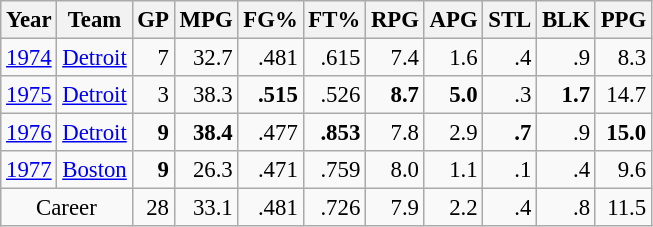<table class="wikitable sortable" style="font-size:95%; text-align:right;">
<tr>
<th>Year</th>
<th>Team</th>
<th>GP</th>
<th>MPG</th>
<th>FG%</th>
<th>FT%</th>
<th>RPG</th>
<th>APG</th>
<th>STL</th>
<th>BLK</th>
<th>PPG</th>
</tr>
<tr>
<td style="text-align:left;"><a href='#'>1974</a></td>
<td style="text-align:left;"><a href='#'>Detroit</a></td>
<td>7</td>
<td>32.7</td>
<td>.481</td>
<td>.615</td>
<td>7.4</td>
<td>1.6</td>
<td>.4</td>
<td>.9</td>
<td>8.3</td>
</tr>
<tr>
<td style="text-align:left;"><a href='#'>1975</a></td>
<td style="text-align:left;"><a href='#'>Detroit</a></td>
<td>3</td>
<td>38.3</td>
<td><strong>.515</strong></td>
<td>.526</td>
<td><strong>8.7</strong></td>
<td><strong>5.0</strong></td>
<td>.3</td>
<td><strong>1.7</strong></td>
<td>14.7</td>
</tr>
<tr>
<td style="text-align:left;"><a href='#'>1976</a></td>
<td style="text-align:left;"><a href='#'>Detroit</a></td>
<td><strong>9</strong></td>
<td><strong>38.4</strong></td>
<td>.477</td>
<td><strong>.853</strong></td>
<td>7.8</td>
<td>2.9</td>
<td><strong>.7</strong></td>
<td>.9</td>
<td><strong>15.0</strong></td>
</tr>
<tr>
<td style="text-align:left;"><a href='#'>1977</a></td>
<td style="text-align:left;"><a href='#'>Boston</a></td>
<td><strong>9</strong></td>
<td>26.3</td>
<td>.471</td>
<td>.759</td>
<td>8.0</td>
<td>1.1</td>
<td>.1</td>
<td>.4</td>
<td>9.6</td>
</tr>
<tr class="sortbottom">
<td colspan="2" style="text-align:center;">Career</td>
<td>28</td>
<td>33.1</td>
<td>.481</td>
<td>.726</td>
<td>7.9</td>
<td>2.2</td>
<td>.4</td>
<td>.8</td>
<td>11.5</td>
</tr>
</table>
